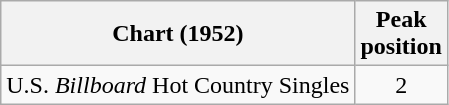<table class="wikitable sortable">
<tr>
<th align="left">Chart (1952)</th>
<th align="center">Peak<br>position</th>
</tr>
<tr>
<td align="left">U.S. <em>Billboard</em> Hot Country Singles</td>
<td align="center">2</td>
</tr>
</table>
